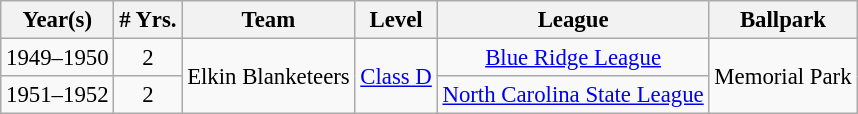<table class="wikitable" style="text-align:center; font-size: 95%;">
<tr>
<th>Year(s)</th>
<th># Yrs.</th>
<th>Team</th>
<th>Level</th>
<th>League</th>
<th>Ballpark</th>
</tr>
<tr>
<td>1949–1950</td>
<td>2</td>
<td rowspan=2>Elkin Blanketeers</td>
<td rowspan=2><a href='#'>Class D</a></td>
<td><a href='#'>Blue Ridge League</a></td>
<td rowspan=2>Memorial Park</td>
</tr>
<tr>
<td>1951–1952</td>
<td>2</td>
<td><a href='#'>North Carolina State League</a></td>
</tr>
</table>
